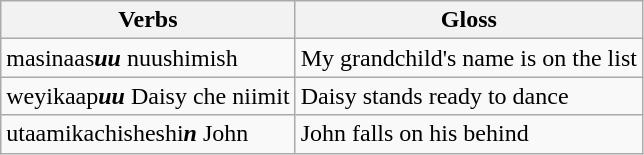<table class="wikitable">
<tr>
<th>Verbs</th>
<th>Gloss</th>
</tr>
<tr>
<td>masinaas<strong><em>uu</em></strong> nuushimish</td>
<td>My grandchild's name is on the list</td>
</tr>
<tr>
<td>weyikaap<strong><em>uu</em></strong> Daisy che niimit</td>
<td>Daisy stands ready to dance</td>
</tr>
<tr>
<td>utaamikachisheshi<strong><em>n</em></strong> John</td>
<td>John falls on his behind</td>
</tr>
</table>
